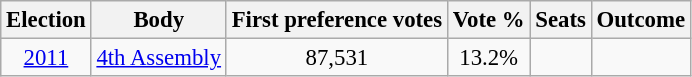<table class="wikitable sortable" style="font-size:95%">
<tr>
<th>Election</th>
<th>Body</th>
<th>First preference votes</th>
<th>Vote %</th>
<th>Seats</th>
<th>Outcome</th>
</tr>
<tr>
<td align=center><a href='#'>2011</a></td>
<td align=center><a href='#'>4th Assembly</a></td>
<td align=center>87,531</td>
<td align=center>13.2%</td>
<td align=left></td>
<td></td>
</tr>
</table>
